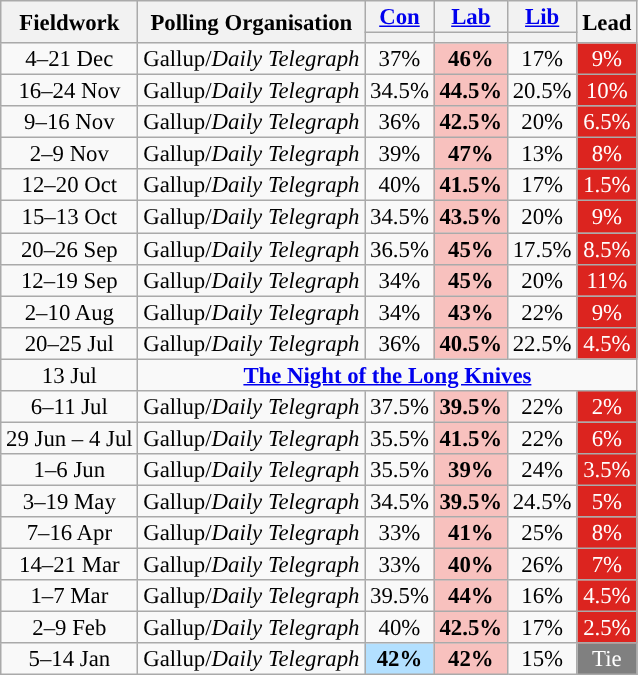<table class="wikitable" style="text-align: center; line-height: 14px; font-size: 95%;">
<tr>
<th rowspan="2">Fieldwork</th>
<th rowspan="2">Polling Organisation</th>
<th><a href='#'>Con</a></th>
<th><a href='#'>Lab</a></th>
<th><a href='#'>Lib</a></th>
<th class="unsortable" style="width:20px;" rowspan="2">Lead</th>
</tr>
<tr>
<th style="background:"></th>
<th style="background:"></th>
<th style="background:"></th>
</tr>
<tr>
<td>4–21 Dec</td>
<td>Gallup/<em>Daily Telegraph</em></td>
<td>37%</td>
<td style="background:#F8C1BE"><strong>46%</strong></td>
<td>17%</td>
<td style="background:#DC241F; color:white;">9%</td>
</tr>
<tr>
<td>16–24 Nov</td>
<td>Gallup/<em>Daily Telegraph</em></td>
<td>34.5%</td>
<td style="background:#F8C1BE"><strong>44.5%</strong></td>
<td>20.5%</td>
<td style="background:#DC241F; color:white;">10%</td>
</tr>
<tr>
<td>9–16 Nov</td>
<td>Gallup/<em>Daily Telegraph</em></td>
<td>36%</td>
<td style="background:#F8C1BE"><strong>42.5%</strong></td>
<td>20%</td>
<td style="background:#DC241F; color:white;">6.5%</td>
</tr>
<tr>
<td>2–9 Nov</td>
<td>Gallup/<em>Daily Telegraph</em></td>
<td>39%</td>
<td style="background:#F8C1BE"><strong>47%</strong></td>
<td>13%</td>
<td style="background:#DC241F; color:white;">8%</td>
</tr>
<tr>
<td>12–20 Oct</td>
<td>Gallup/<em>Daily Telegraph</em></td>
<td>40%</td>
<td style="background:#F8C1BE"><strong>41.5%</strong></td>
<td>17%</td>
<td style="background:#DC241F; color:white;">1.5%</td>
</tr>
<tr>
<td>15–13 Oct</td>
<td>Gallup/<em>Daily Telegraph</em></td>
<td>34.5%</td>
<td style="background:#F8C1BE"><strong>43.5%</strong></td>
<td>20%</td>
<td style="background:#DC241F; color:white;">9%</td>
</tr>
<tr>
<td>20–26 Sep</td>
<td>Gallup/<em>Daily Telegraph</em></td>
<td>36.5%</td>
<td style="background:#F8C1BE"><strong>45%</strong></td>
<td>17.5%</td>
<td style="background:#DC241F; color:white;">8.5%</td>
</tr>
<tr>
<td>12–19 Sep</td>
<td>Gallup/<em>Daily Telegraph</em></td>
<td>34%</td>
<td style="background:#F8C1BE"><strong>45%</strong></td>
<td>20%</td>
<td style="background:#DC241F; color:white;">11%</td>
</tr>
<tr>
<td>2–10 Aug</td>
<td>Gallup/<em>Daily Telegraph</em></td>
<td>34%</td>
<td style="background:#F8C1BE"><strong>43%</strong></td>
<td>22%</td>
<td style="background:#DC241F; color:white;">9%</td>
</tr>
<tr>
<td>20–25 Jul</td>
<td>Gallup/<em>Daily Telegraph</em></td>
<td>36%</td>
<td style="background:#F8C1BE"><strong>40.5%</strong></td>
<td>22.5%</td>
<td style="background:#DC241F; color:white;">4.5%</td>
</tr>
<tr>
<td>13 Jul</td>
<td colspan="5"><strong><a href='#'>The Night of the Long Knives</a></strong></td>
</tr>
<tr>
<td>6–11 Jul</td>
<td>Gallup/<em>Daily Telegraph</em></td>
<td>37.5%</td>
<td style="background:#F8C1BE"><strong>39.5%</strong></td>
<td>22%</td>
<td style="background:#DC241F; color:white;">2%</td>
</tr>
<tr>
<td>29 Jun – 4 Jul</td>
<td>Gallup/<em>Daily Telegraph</em></td>
<td>35.5%</td>
<td style="background:#F8C1BE"><strong>41.5%</strong></td>
<td>22%</td>
<td style="background:#DC241F; color:white;">6%</td>
</tr>
<tr>
<td>1–6 Jun</td>
<td>Gallup/<em>Daily Telegraph</em></td>
<td>35.5%</td>
<td style="background:#F8C1BE"><strong>39%</strong></td>
<td>24%</td>
<td style="background:#DC241F; color:white;">3.5%</td>
</tr>
<tr>
<td>3–19 May</td>
<td>Gallup/<em>Daily Telegraph</em></td>
<td>34.5%</td>
<td style="background:#F8C1BE"><strong>39.5%</strong></td>
<td>24.5%</td>
<td style="background:#DC241F; color:white;">5%</td>
</tr>
<tr>
<td>7–16 Apr</td>
<td>Gallup/<em>Daily Telegraph</em></td>
<td>33%</td>
<td style="background:#F8C1BE"><strong>41%</strong></td>
<td>25%</td>
<td style="background:#DC241F; color:white;">8%</td>
</tr>
<tr>
<td>14–21 Mar</td>
<td>Gallup/<em>Daily Telegraph</em></td>
<td>33%</td>
<td style="background:#F8C1BE"><strong>40%</strong></td>
<td>26%</td>
<td style="background:#DC241F; color:white;">7%</td>
</tr>
<tr>
<td>1–7 Mar</td>
<td>Gallup/<em>Daily Telegraph</em></td>
<td>39.5%</td>
<td style="background:#F8C1BE"><strong>44%</strong></td>
<td>16%</td>
<td style="background:#DC241F; color:white;">4.5%</td>
</tr>
<tr>
<td>2–9 Feb</td>
<td>Gallup/<em>Daily Telegraph</em></td>
<td>40%</td>
<td style="background:#F8C1BE"><strong>42.5%</strong></td>
<td>17%</td>
<td style="background:#DC241F; color:white;">2.5%</td>
</tr>
<tr>
<td>5–14 Jan</td>
<td>Gallup/<em>Daily Telegraph</em></td>
<td style="background:#B3E0FF"><strong>42%</strong></td>
<td style="background:#F8C1BE"><strong>42%</strong></td>
<td>15%</td>
<td style="background:grey; color:white;">Tie</td>
</tr>
</table>
